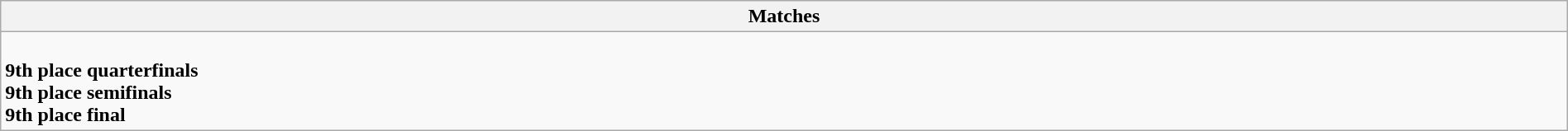<table class="wikitable collapsible collapsed" style="width:100%;">
<tr>
<th>Matches</th>
</tr>
<tr>
<td><br><strong>9th place quarterfinals</strong>



<br><strong>9th place semifinals</strong>

<br><strong>9th place final</strong>
</td>
</tr>
</table>
